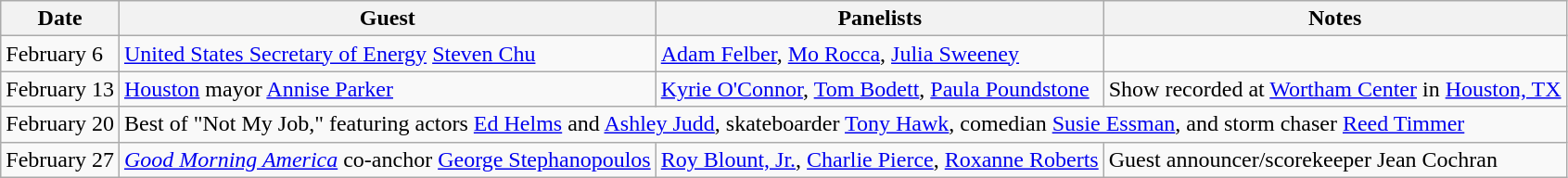<table class="wikitable">
<tr>
<th>Date</th>
<th>Guest</th>
<th>Panelists</th>
<th>Notes</th>
</tr>
<tr>
<td>February 6</td>
<td><a href='#'>United States Secretary of Energy</a> <a href='#'>Steven Chu</a></td>
<td><a href='#'>Adam Felber</a>, <a href='#'>Mo Rocca</a>, <a href='#'>Julia Sweeney</a></td>
<td></td>
</tr>
<tr>
<td>February 13</td>
<td><a href='#'>Houston</a> mayor <a href='#'>Annise Parker</a></td>
<td><a href='#'>Kyrie O'Connor</a>, <a href='#'>Tom Bodett</a>, <a href='#'>Paula Poundstone</a></td>
<td>Show recorded at <a href='#'>Wortham Center</a> in <a href='#'>Houston, TX</a></td>
</tr>
<tr>
<td>February 20</td>
<td colspan=3>Best of "Not My Job," featuring actors <a href='#'>Ed Helms</a> and <a href='#'>Ashley Judd</a>, skateboarder <a href='#'>Tony Hawk</a>, comedian <a href='#'>Susie Essman</a>, and storm chaser <a href='#'>Reed Timmer</a></td>
</tr>
<tr>
<td>February 27</td>
<td><em><a href='#'>Good Morning America</a></em> co-anchor <a href='#'>George Stephanopoulos</a></td>
<td><a href='#'>Roy Blount, Jr.</a>, <a href='#'>Charlie Pierce</a>, <a href='#'>Roxanne Roberts</a></td>
<td>Guest announcer/scorekeeper Jean Cochran</td>
</tr>
</table>
